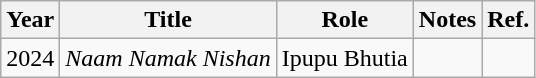<table class="wikitable sortable" style="text-align:left;">
<tr>
<th>Year</th>
<th>Title</th>
<th>Role</th>
<th class="unsortable">Notes</th>
<th class="unsortable">Ref.</th>
</tr>
<tr>
<td>2024</td>
<td><em>Naam Namak Nishan</em></td>
<td>Ipupu Bhutia</td>
<td></td>
<td></td>
</tr>
</table>
